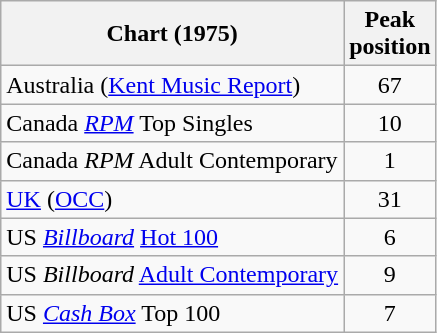<table class="wikitable sortable">
<tr>
<th>Chart (1975)</th>
<th>Peak<br>position</th>
</tr>
<tr>
<td>Australia (<a href='#'>Kent Music Report</a>)</td>
<td style="text-align:center;">67</td>
</tr>
<tr>
<td>Canada <em><a href='#'>RPM</a></em> Top Singles</td>
<td style="text-align:center;">10</td>
</tr>
<tr>
<td>Canada <em>RPM</em> Adult Contemporary</td>
<td style="text-align:center;">1</td>
</tr>
<tr>
<td><a href='#'>UK</a> (<a href='#'>OCC</a>)</td>
<td style="text-align:center;">31</td>
</tr>
<tr>
<td>US <em><a href='#'>Billboard</a></em> <a href='#'>Hot 100</a></td>
<td style="text-align:center;">6</td>
</tr>
<tr>
<td>US <em>Billboard</em> <a href='#'>Adult Contemporary</a></td>
<td style="text-align:center;">9</td>
</tr>
<tr>
<td>US <a href='#'><em>Cash Box</em></a> Top 100</td>
<td align="center">7</td>
</tr>
</table>
